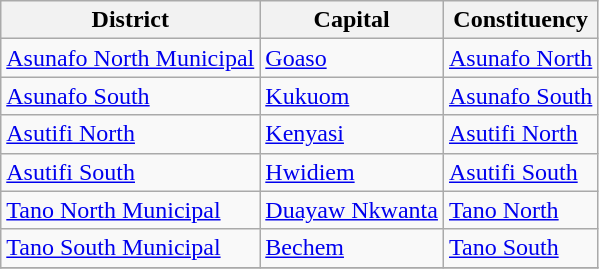<table class="wikitable sortable">
<tr>
<th>District</th>
<th>Capital</th>
<th>Constituency</th>
</tr>
<tr>
<td><a href='#'>Asunafo North Municipal</a></td>
<td><a href='#'>Goaso</a></td>
<td><a href='#'>Asunafo North</a></td>
</tr>
<tr>
<td><a href='#'>Asunafo South</a></td>
<td><a href='#'>Kukuom</a></td>
<td><a href='#'>Asunafo South</a></td>
</tr>
<tr>
<td><a href='#'>Asutifi North</a></td>
<td><a href='#'>Kenyasi</a></td>
<td><a href='#'>Asutifi North</a></td>
</tr>
<tr>
<td><a href='#'>Asutifi South</a></td>
<td><a href='#'>Hwidiem</a></td>
<td><a href='#'>Asutifi South</a></td>
</tr>
<tr>
<td><a href='#'>Tano North Municipal</a></td>
<td><a href='#'>Duayaw Nkwanta</a></td>
<td><a href='#'>Tano North</a></td>
</tr>
<tr>
<td><a href='#'>Tano South Municipal</a></td>
<td><a href='#'>Bechem</a></td>
<td><a href='#'>Tano South</a></td>
</tr>
<tr>
</tr>
</table>
